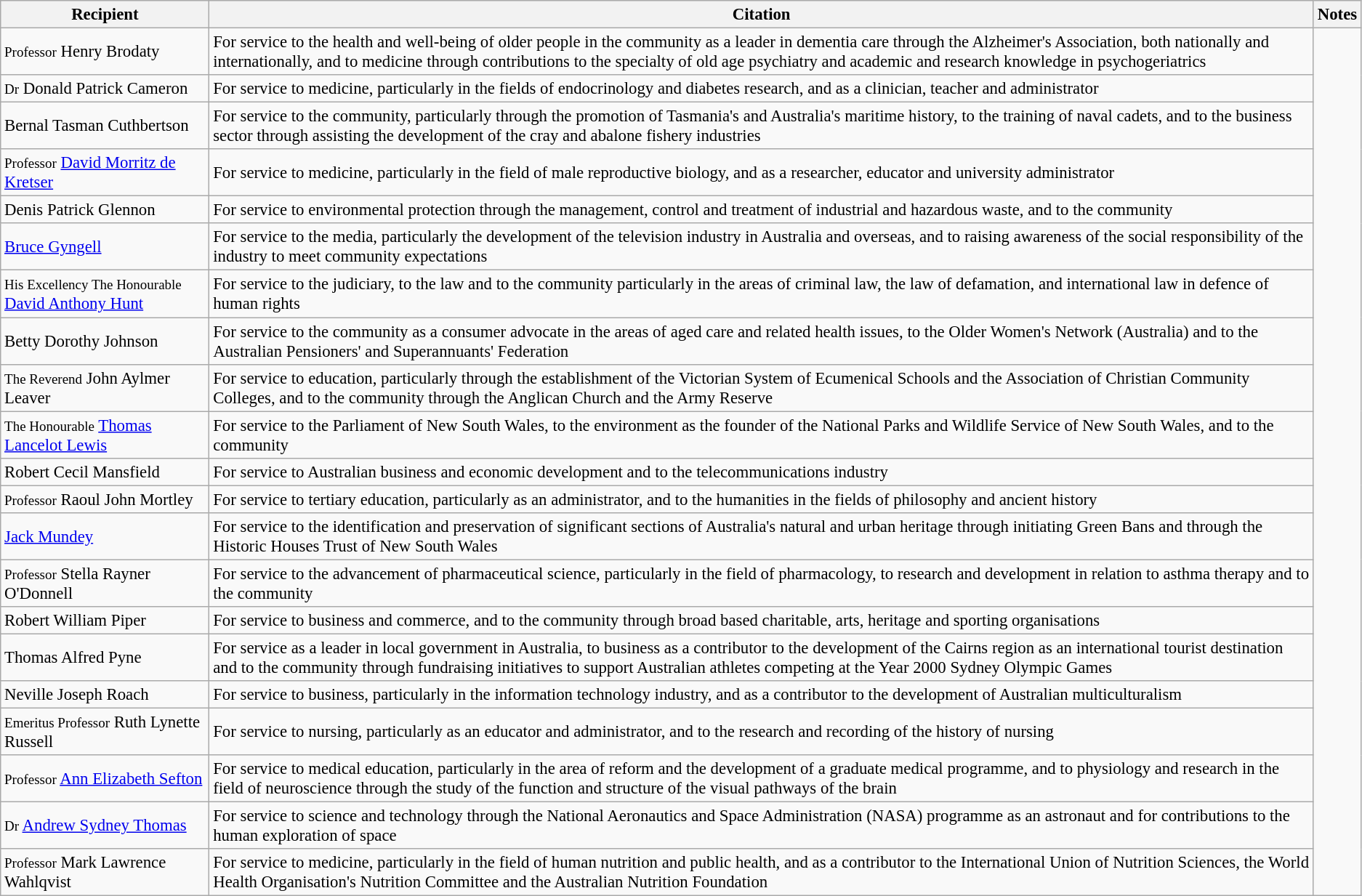<table class="wikitable" style="font-size:95%;">
<tr>
<th>Recipient</th>
<th>Citation</th>
<th>Notes</th>
</tr>
<tr>
<td><small>Professor</small> Henry Brodaty</td>
<td>For service to the health and well-being of older people in the community as a leader in dementia care through the Alzheimer's Association, both nationally and internationally, and to medicine through contributions to the specialty of old age psychiatry and academic and research knowledge in psychogeriatrics</td>
<td rowspan=21></td>
</tr>
<tr>
<td><small>Dr</small> Donald Patrick Cameron</td>
<td>For service to medicine, particularly in the fields of endocrinology and diabetes research, and as a clinician, teacher and administrator</td>
</tr>
<tr>
<td>Bernal Tasman Cuthbertson</td>
<td>For service to the community, particularly through the promotion of Tasmania's and Australia's maritime history, to the training of naval cadets, and to the business sector through assisting the development of the cray and abalone fishery industries</td>
</tr>
<tr>
<td><small>Professor</small> <a href='#'>David Morritz de Kretser</a></td>
<td>For service to medicine, particularly in the field of male reproductive biology, and as a researcher, educator and university administrator</td>
</tr>
<tr>
<td>Denis Patrick Glennon</td>
<td>For service to environmental protection through the management, control and treatment of industrial and hazardous waste, and to the community</td>
</tr>
<tr>
<td><a href='#'>Bruce Gyngell</a></td>
<td>For service to the media, particularly the development of the television industry in Australia and overseas, and to raising awareness of the social responsibility of the industry to meet community expectations</td>
</tr>
<tr>
<td><small>His Excellency The Honourable</small> <a href='#'>David Anthony Hunt</a></td>
<td>For service to the judiciary, to the law and to the community particularly in the areas of criminal law, the law of defamation, and international law in defence of human rights</td>
</tr>
<tr>
<td>Betty Dorothy Johnson</td>
<td>For service to the community as a consumer advocate in the areas of aged care and related health issues, to the Older Women's Network (Australia) and to the Australian Pensioners' and Superannuants' Federation</td>
</tr>
<tr>
<td><small>The Reverend</small> John Aylmer Leaver</td>
<td>For service to education, particularly through the establishment of the Victorian System of Ecumenical Schools and the Association of Christian Community Colleges, and to the community through the Anglican Church and the Army Reserve</td>
</tr>
<tr>
<td><small>The Honourable</small> <a href='#'>Thomas Lancelot Lewis</a></td>
<td>For service to the Parliament of New South Wales, to the environment as the founder of the National Parks and Wildlife Service of New South Wales, and to the community</td>
</tr>
<tr>
<td>Robert Cecil Mansfield</td>
<td>For service to Australian business and economic development and to the telecommunications industry</td>
</tr>
<tr>
<td><small>Professor</small> Raoul John Mortley</td>
<td>For service to tertiary education, particularly as an administrator, and to the humanities in the fields of philosophy and ancient history</td>
</tr>
<tr>
<td><a href='#'>Jack Mundey</a></td>
<td>For service to the identification and preservation of significant sections of Australia's natural and urban heritage through initiating Green Bans and through the Historic Houses Trust of New South Wales</td>
</tr>
<tr>
<td><small>Professor</small> Stella Rayner O'Donnell</td>
<td>For service to the advancement of pharmaceutical science, particularly in the field of pharmacology, to research and development in relation to asthma therapy and to the community</td>
</tr>
<tr>
<td>Robert William Piper</td>
<td>For service to business and commerce, and to the community through broad based charitable, arts, heritage and sporting organisations</td>
</tr>
<tr>
<td>Thomas Alfred Pyne</td>
<td>For service as a leader in local government in Australia, to business as a contributor to the development of the Cairns region as an international tourist destination and to the community through fundraising initiatives to support Australian athletes competing at the Year 2000 Sydney Olympic Games</td>
</tr>
<tr>
<td>Neville Joseph Roach</td>
<td>For service to business, particularly in the information technology industry, and as a contributor to the development of Australian multiculturalism</td>
</tr>
<tr>
<td><small>Emeritus Professor</small> Ruth Lynette Russell</td>
<td>For service to nursing, particularly as an educator and administrator, and to the research and recording of the history of nursing</td>
</tr>
<tr>
<td><small>Professor</small> <a href='#'>Ann Elizabeth Sefton</a></td>
<td>For service to medical education, particularly in the area of reform and the development of a graduate medical programme, and to physiology and research in the field of neuroscience through the study of the function and structure of the visual pathways of the brain</td>
</tr>
<tr>
<td><small>Dr</small> <a href='#'>Andrew Sydney Thomas</a></td>
<td>For service to science and technology through the National Aeronautics and Space Administration (NASA) programme as an astronaut and for contributions to the human exploration of space</td>
</tr>
<tr>
<td><small>Professor</small> Mark Lawrence Wahlqvist</td>
<td>For service to medicine, particularly in the field of human nutrition and public health, and as a contributor to the International Union of Nutrition Sciences, the World Health Organisation's Nutrition Committee and the Australian Nutrition Foundation</td>
</tr>
</table>
